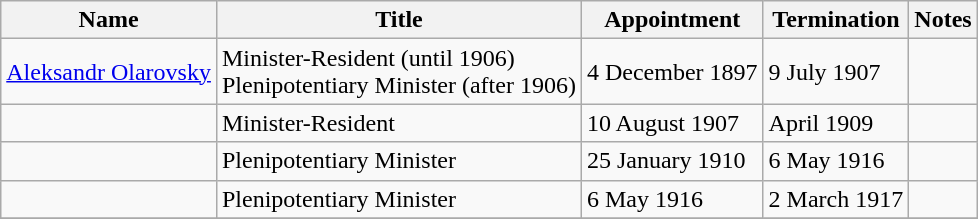<table class="wikitable">
<tr valign="middle">
<th>Name</th>
<th>Title</th>
<th>Appointment</th>
<th>Termination</th>
<th>Notes</th>
</tr>
<tr>
<td><a href='#'>Aleksandr Olarovsky</a></td>
<td>Minister-Resident (until 1906)<br>Plenipotentiary Minister (after 1906)</td>
<td>4 December 1897</td>
<td>9 July 1907</td>
<td></td>
</tr>
<tr>
<td></td>
<td>Minister-Resident</td>
<td>10 August 1907</td>
<td>April 1909</td>
<td></td>
</tr>
<tr>
<td></td>
<td>Plenipotentiary Minister</td>
<td>25 January 1910</td>
<td>6 May 1916</td>
<td></td>
</tr>
<tr>
<td></td>
<td>Plenipotentiary Minister</td>
<td>6 May 1916</td>
<td>2 March 1917</td>
<td></td>
</tr>
<tr>
</tr>
</table>
